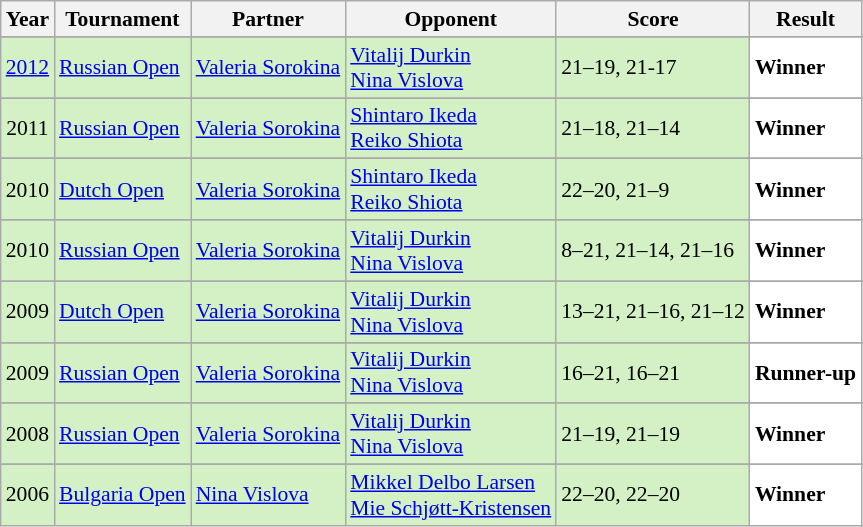<table class="sortable wikitable" style="font-size: 90%;">
<tr>
<th>Year</th>
<th>Tournament</th>
<th>Partner</th>
<th>Opponent</th>
<th>Score</th>
<th>Result</th>
</tr>
<tr>
</tr>
<tr style="background:#D4F1C5">
<td align="center"><a href='#'>2012</a></td>
<td align="left"><a href='#'>Russian Open</a></td>
<td align="left"> <a href='#'>Valeria Sorokina</a></td>
<td align="left"> <a href='#'>Vitalij Durkin</a><br> <a href='#'>Nina Vislova</a></td>
<td align="left">21–19, 21-17</td>
<td style="text-align:left; background:white"> <strong>Winner</strong></td>
</tr>
<tr>
</tr>
<tr style="background:#D4F1C5">
<td align="center">2011</td>
<td align="left"><a href='#'>Russian Open</a></td>
<td align="left"> <a href='#'>Valeria Sorokina</a></td>
<td align="left"> <a href='#'>Shintaro Ikeda</a><br> <a href='#'>Reiko Shiota</a></td>
<td align="left">21–18, 21–14</td>
<td style="text-align:left; background:white"> <strong>Winner</strong></td>
</tr>
<tr>
</tr>
<tr style="background:#D4F1C5">
<td align="center">2010</td>
<td align="left"><a href='#'>Dutch Open</a></td>
<td align="left"> <a href='#'>Valeria Sorokina</a></td>
<td align="left"> <a href='#'>Shintaro Ikeda</a><br> <a href='#'>Reiko Shiota</a></td>
<td align="left">22–20, 21–9</td>
<td style="text-align:left; background:white"> <strong>Winner</strong></td>
</tr>
<tr>
</tr>
<tr style="background:#D4F1C5">
<td align="center">2010</td>
<td align="left"><a href='#'>Russian Open</a></td>
<td align="left"> <a href='#'>Valeria Sorokina</a></td>
<td align="left"> <a href='#'>Vitalij Durkin</a><br> <a href='#'>Nina Vislova</a></td>
<td align="left">8–21, 21–14, 21–16</td>
<td style="text-align:left; background:white"> <strong>Winner</strong></td>
</tr>
<tr>
</tr>
<tr style="background:#D4F1C5">
<td align="center">2009</td>
<td align="left"><a href='#'>Dutch Open</a></td>
<td align="left"> <a href='#'>Valeria Sorokina</a></td>
<td align="left"> <a href='#'>Vitalij Durkin</a><br> <a href='#'>Nina Vislova</a></td>
<td align="left">13–21, 21–16, 21–12</td>
<td style="text-align:left; background:white"> <strong>Winner</strong></td>
</tr>
<tr>
</tr>
<tr style="background:#D4F1C5">
<td align="center">2009</td>
<td align="left"><a href='#'>Russian Open</a></td>
<td align="left"> <a href='#'>Valeria Sorokina</a></td>
<td align="left"> <a href='#'>Vitalij Durkin</a><br> <a href='#'>Nina Vislova</a></td>
<td align="left">16–21, 16–21</td>
<td style="text-align:left; background:white"> <strong>Runner-up</strong></td>
</tr>
<tr>
</tr>
<tr style="background:#D4F1C5">
<td align="center">2008</td>
<td align="left"><a href='#'>Russian Open</a></td>
<td align="left"> <a href='#'>Valeria Sorokina</a></td>
<td align="left"> <a href='#'>Vitalij Durkin</a><br> <a href='#'>Nina Vislova</a></td>
<td align="left">21–19, 21–19</td>
<td style="text-align:left; background:white"> <strong>Winner</strong></td>
</tr>
<tr>
</tr>
<tr style="background:#D4F1C5">
<td align="center">2006</td>
<td align="left"><a href='#'>Bulgaria Open</a></td>
<td align="left"> <a href='#'>Nina Vislova</a></td>
<td align="left"> <a href='#'>Mikkel Delbo Larsen</a> <br>  <a href='#'>Mie Schjøtt-Kristensen</a></td>
<td align="left">22–20, 22–20</td>
<td style="text-align:left; background:white"> <strong>Winner</strong></td>
</tr>
</table>
